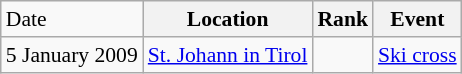<table class="wikitable sortable" style="font-size:90%" style="text-align:center">
<tr>
<td>Date</td>
<th>Location</th>
<th>Rank</th>
<th>Event</th>
</tr>
<tr>
<td>5 January 2009</td>
<td><a href='#'>St. Johann in Tirol</a></td>
<td></td>
<td><a href='#'>Ski cross</a></td>
</tr>
</table>
